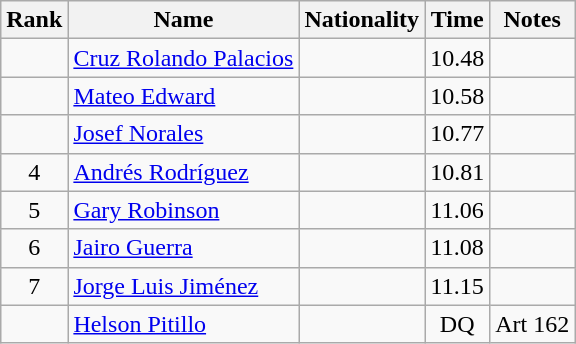<table class="wikitable sortable" style="text-align:center">
<tr>
<th>Rank</th>
<th>Name</th>
<th>Nationality</th>
<th>Time</th>
<th>Notes</th>
</tr>
<tr>
<td></td>
<td align=left><a href='#'>Cruz Rolando Palacios</a></td>
<td align=left></td>
<td>10.48</td>
<td></td>
</tr>
<tr>
<td></td>
<td align=left><a href='#'>Mateo Edward</a></td>
<td align=left></td>
<td>10.58</td>
<td></td>
</tr>
<tr>
<td></td>
<td align=left><a href='#'>Josef Norales</a></td>
<td align=left></td>
<td>10.77</td>
<td></td>
</tr>
<tr>
<td>4</td>
<td align=left><a href='#'>Andrés Rodríguez</a></td>
<td align=left></td>
<td>10.81</td>
<td></td>
</tr>
<tr>
<td>5</td>
<td align=left><a href='#'>Gary Robinson</a></td>
<td align=left></td>
<td>11.06</td>
<td></td>
</tr>
<tr>
<td>6</td>
<td align=left><a href='#'>Jairo Guerra</a></td>
<td align=left></td>
<td>11.08</td>
<td></td>
</tr>
<tr>
<td>7</td>
<td align=left><a href='#'>Jorge Luis Jiménez</a></td>
<td align=left></td>
<td>11.15</td>
<td></td>
</tr>
<tr>
<td></td>
<td align=left><a href='#'>Helson Pitillo</a></td>
<td align=left></td>
<td>DQ</td>
<td>Art 162</td>
</tr>
</table>
